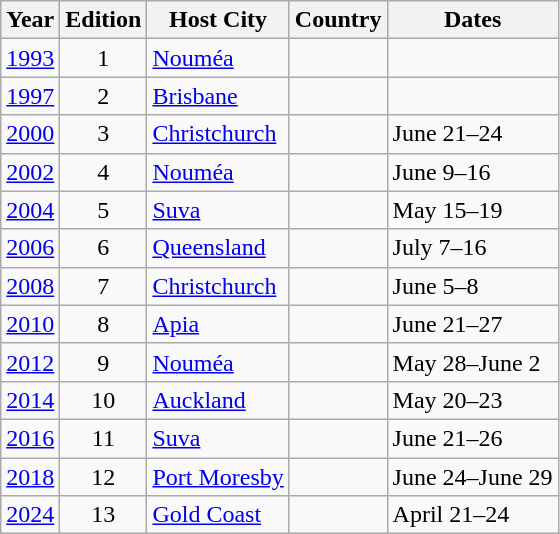<table class="wikitable">
<tr>
<th>Year</th>
<th>Edition</th>
<th>Host City</th>
<th>Country</th>
<th>Dates</th>
</tr>
<tr>
<td><a href='#'>1993</a></td>
<td align=center>1</td>
<td><a href='#'>Nouméa</a></td>
<td></td>
<td></td>
</tr>
<tr>
<td><a href='#'>1997</a></td>
<td align=center>2</td>
<td><a href='#'>Brisbane</a></td>
<td></td>
<td></td>
</tr>
<tr>
<td><a href='#'>2000</a></td>
<td align=center>3</td>
<td><a href='#'>Christchurch</a></td>
<td></td>
<td>June 21–24</td>
</tr>
<tr>
<td><a href='#'>2002</a></td>
<td align=center>4</td>
<td><a href='#'>Nouméa</a></td>
<td></td>
<td>June 9–16</td>
</tr>
<tr>
<td><a href='#'>2004</a></td>
<td align=center>5</td>
<td><a href='#'>Suva</a></td>
<td></td>
<td>May 15–19</td>
</tr>
<tr>
<td><a href='#'>2006</a></td>
<td align=center>6</td>
<td><a href='#'>Queensland</a></td>
<td></td>
<td>July 7–16</td>
</tr>
<tr>
<td><a href='#'>2008</a></td>
<td align=center>7</td>
<td><a href='#'>Christchurch</a></td>
<td></td>
<td>June 5–8</td>
</tr>
<tr>
<td><a href='#'>2010</a></td>
<td align=center>8</td>
<td><a href='#'>Apia</a></td>
<td></td>
<td>June 21–27</td>
</tr>
<tr>
<td><a href='#'>2012</a></td>
<td align=center>9</td>
<td><a href='#'>Nouméa</a></td>
<td></td>
<td>May 28–June 2</td>
</tr>
<tr>
<td><a href='#'>2014</a></td>
<td align=center>10</td>
<td><a href='#'>Auckland</a></td>
<td></td>
<td>May 20–23</td>
</tr>
<tr>
<td><a href='#'>2016</a></td>
<td align=center>11</td>
<td><a href='#'>Suva</a></td>
<td></td>
<td>June 21–26</td>
</tr>
<tr>
<td><a href='#'>2018</a></td>
<td align=center>12</td>
<td><a href='#'>Port Moresby</a></td>
<td></td>
<td>June 24–June 29</td>
</tr>
<tr>
<td><a href='#'>2024</a></td>
<td align=center>13</td>
<td><a href='#'>Gold Coast</a></td>
<td></td>
<td>April 21–24</td>
</tr>
</table>
